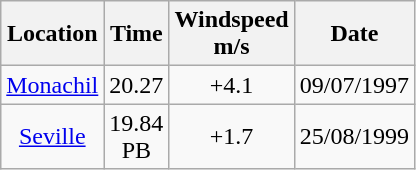<table class="wikitable" style= "text-align: center">
<tr>
<th>Location</th>
<th>Time</th>
<th>Windspeed<br>m/s</th>
<th>Date</th>
</tr>
<tr>
<td><a href='#'>Monachil</a></td>
<td>20.27</td>
<td>+4.1</td>
<td>09/07/1997</td>
</tr>
<tr>
<td><a href='#'>Seville</a></td>
<td>19.84<br>PB</td>
<td>+1.7</td>
<td>25/08/1999</td>
</tr>
</table>
